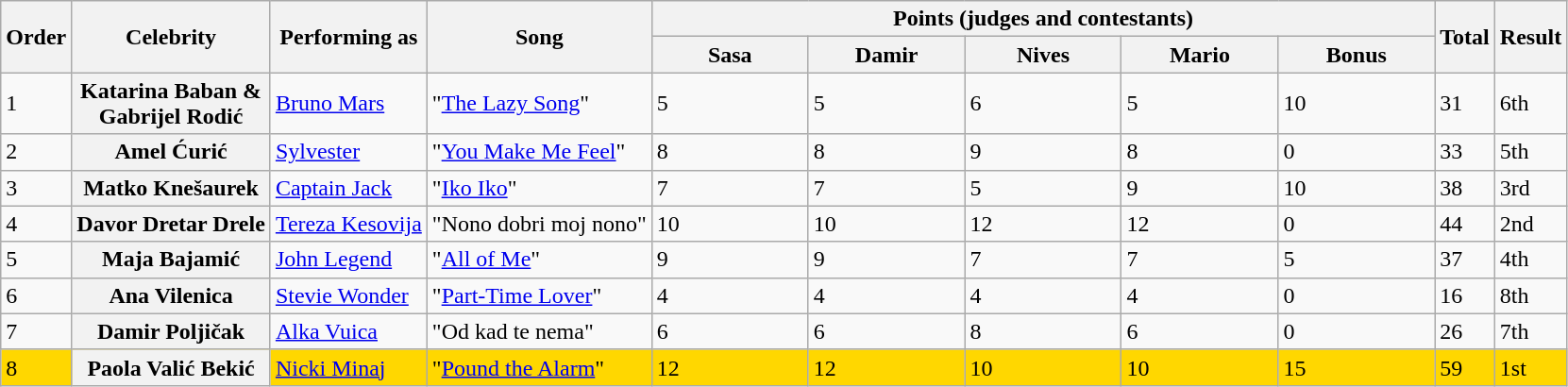<table class=wikitable>
<tr>
<th rowspan="2">Order</th>
<th rowspan="2">Celebrity</th>
<th rowspan="2">Performing as</th>
<th rowspan="2">Song</th>
<th colspan="5" style="width:50%;">Points (judges and contestants)</th>
<th rowspan="2">Total</th>
<th rowspan="2">Result</th>
</tr>
<tr>
<th style="width:10%;">Sasa</th>
<th style="width:10%;">Damir</th>
<th style="width:10%;">Nives</th>
<th style="width:10%;">Mario</th>
<th style="width:10%;">Bonus</th>
</tr>
<tr>
<td>1</td>
<th scope="row">Katarina Baban &<br>Gabrijel Rodić</th>
<td><a href='#'>Bruno Mars</a></td>
<td>"<a href='#'>The Lazy Song</a>"</td>
<td>5</td>
<td>5</td>
<td>6</td>
<td>5</td>
<td>10</td>
<td>31</td>
<td>6th</td>
</tr>
<tr>
<td>2</td>
<th scope="row">Amel Ćurić</th>
<td><a href='#'>Sylvester</a></td>
<td>"<a href='#'>You Make Me Feel</a>"</td>
<td>8</td>
<td>8</td>
<td>9</td>
<td>8</td>
<td>0</td>
<td>33</td>
<td>5th</td>
</tr>
<tr>
<td>3</td>
<th scope="row">Matko Knešaurek</th>
<td><a href='#'>Captain Jack</a></td>
<td>"<a href='#'>Iko Iko</a>"</td>
<td>7</td>
<td>7</td>
<td>5</td>
<td>9</td>
<td>10</td>
<td>38</td>
<td>3rd</td>
</tr>
<tr>
<td>4</td>
<th scope="row">Davor Dretar Drele</th>
<td><a href='#'>Tereza Kesovija</a></td>
<td>"Nono dobri moj nono"</td>
<td>10</td>
<td>10</td>
<td>12</td>
<td>12</td>
<td>0</td>
<td>44</td>
<td>2nd</td>
</tr>
<tr>
<td>5</td>
<th scope="row">Maja Bajamić</th>
<td><a href='#'>John Legend</a></td>
<td>"<a href='#'>All of Me</a>"</td>
<td>9</td>
<td>9</td>
<td>7</td>
<td>7</td>
<td>5</td>
<td>37</td>
<td>4th</td>
</tr>
<tr>
<td>6</td>
<th scope="row">Ana Vilenica</th>
<td><a href='#'>Stevie Wonder</a></td>
<td>"<a href='#'>Part-Time Lover</a>"</td>
<td>4</td>
<td>4</td>
<td>4</td>
<td>4</td>
<td>0</td>
<td>16</td>
<td>8th</td>
</tr>
<tr>
<td>7</td>
<th scope="row">Damir Poljičak</th>
<td><a href='#'>Alka Vuica</a></td>
<td>"Od kad te nema"</td>
<td>6</td>
<td>6</td>
<td>8</td>
<td>6</td>
<td>0</td>
<td>26</td>
<td>7th</td>
</tr>
<tr style="background:gold;">
<td>8</td>
<th scope="row">Paola Valić Bekić</th>
<td><a href='#'>Nicki Minaj</a></td>
<td>"<a href='#'>Pound the Alarm</a>"</td>
<td>12</td>
<td>12</td>
<td>10</td>
<td>10</td>
<td>15</td>
<td>59</td>
<td>1st</td>
</tr>
</table>
